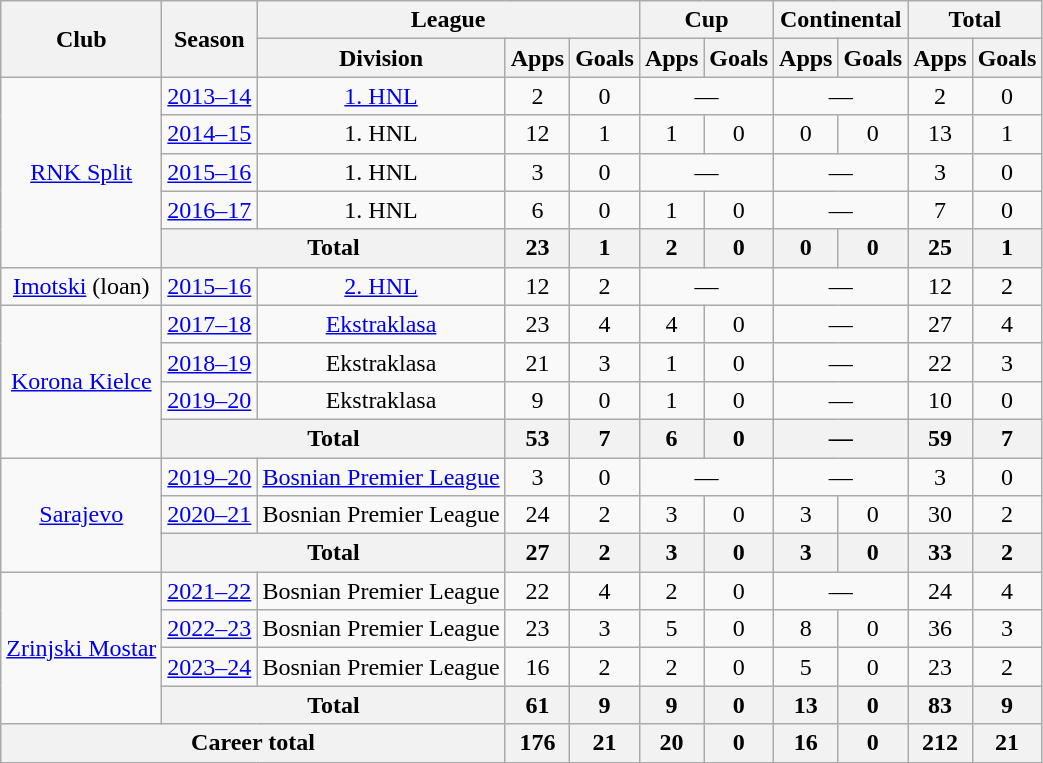<table class=wikitable style="text-align: center;">
<tr>
<th rowspan=2>Club</th>
<th rowspan=2>Season</th>
<th colspan=3>League</th>
<th colspan=2>Cup</th>
<th colspan=2>Continental</th>
<th colspan=2>Total</th>
</tr>
<tr>
<th>Division</th>
<th>Apps</th>
<th>Goals</th>
<th>Apps</th>
<th>Goals</th>
<th>Apps</th>
<th>Goals</th>
<th>Apps</th>
<th>Goals</th>
</tr>
<tr>
<td rowspan=5><a href='#'>RNK Split</a></td>
<td><a href='#'>2013–14</a></td>
<td><a href='#'>1. HNL</a></td>
<td>2</td>
<td>0</td>
<td colspan=2>—</td>
<td colspan=2>—</td>
<td>2</td>
<td>0</td>
</tr>
<tr>
<td><a href='#'>2014–15</a></td>
<td>1. HNL</td>
<td>12</td>
<td>1</td>
<td>1</td>
<td>0</td>
<td>0</td>
<td>0</td>
<td>13</td>
<td>1</td>
</tr>
<tr>
<td><a href='#'>2015–16</a></td>
<td>1. HNL</td>
<td>3</td>
<td>0</td>
<td colspan=2>—</td>
<td colspan=2>—</td>
<td>3</td>
<td>0</td>
</tr>
<tr>
<td><a href='#'>2016–17</a></td>
<td>1. HNL</td>
<td>6</td>
<td>0</td>
<td>1</td>
<td>0</td>
<td colspan=2>—</td>
<td>7</td>
<td>0</td>
</tr>
<tr>
<th colspan=2>Total</th>
<th>23</th>
<th>1</th>
<th>2</th>
<th>0</th>
<th>0</th>
<th>0</th>
<th>25</th>
<th>1</th>
</tr>
<tr>
<td><a href='#'>Imotski</a> (loan)</td>
<td><a href='#'>2015–16</a></td>
<td><a href='#'>2. HNL</a></td>
<td>12</td>
<td>2</td>
<td colspan=2>—</td>
<td colspan=2>—</td>
<td>12</td>
<td>2</td>
</tr>
<tr>
<td rowspan=4><a href='#'>Korona Kielce</a></td>
<td><a href='#'>2017–18</a></td>
<td><a href='#'>Ekstraklasa</a></td>
<td>23</td>
<td>4</td>
<td>4</td>
<td>0</td>
<td colspan=2>—</td>
<td>27</td>
<td>4</td>
</tr>
<tr>
<td><a href='#'>2018–19</a></td>
<td>Ekstraklasa</td>
<td>21</td>
<td>3</td>
<td>1</td>
<td>0</td>
<td colspan=2>—</td>
<td>22</td>
<td>3</td>
</tr>
<tr>
<td><a href='#'>2019–20</a></td>
<td>Ekstraklasa</td>
<td>9</td>
<td>0</td>
<td>1</td>
<td>0</td>
<td colspan=2>—</td>
<td>10</td>
<td>0</td>
</tr>
<tr>
<th colspan=2>Total</th>
<th>53</th>
<th>7</th>
<th>6</th>
<th>0</th>
<th colspan=2>—</th>
<th>59</th>
<th>7</th>
</tr>
<tr>
<td rowspan=3><a href='#'>Sarajevo</a></td>
<td><a href='#'>2019–20</a></td>
<td><a href='#'>Bosnian Premier League</a></td>
<td>3</td>
<td>0</td>
<td colspan=2>—</td>
<td colspan=2>—</td>
<td>3</td>
<td>0</td>
</tr>
<tr>
<td><a href='#'>2020–21</a></td>
<td>Bosnian Premier League</td>
<td>24</td>
<td>2</td>
<td>3</td>
<td>0</td>
<td>3</td>
<td>0</td>
<td>30</td>
<td>2</td>
</tr>
<tr>
<th colspan=2>Total</th>
<th>27</th>
<th>2</th>
<th>3</th>
<th>0</th>
<th>3</th>
<th>0</th>
<th>33</th>
<th>2</th>
</tr>
<tr>
<td rowspan=4><a href='#'>Zrinjski Mostar</a></td>
<td><a href='#'>2021–22</a></td>
<td>Bosnian Premier League</td>
<td>22</td>
<td>4</td>
<td>2</td>
<td>0</td>
<td colspan=2>—</td>
<td>24</td>
<td>4</td>
</tr>
<tr>
<td><a href='#'>2022–23</a></td>
<td>Bosnian Premier League</td>
<td>23</td>
<td>3</td>
<td>5</td>
<td>0</td>
<td>8</td>
<td>0</td>
<td>36</td>
<td>3</td>
</tr>
<tr>
<td><a href='#'>2023–24</a></td>
<td>Bosnian Premier League</td>
<td>16</td>
<td>2</td>
<td>2</td>
<td>0</td>
<td>5</td>
<td>0</td>
<td>23</td>
<td>2</td>
</tr>
<tr>
<th colspan=2>Total</th>
<th>61</th>
<th>9</th>
<th>9</th>
<th>0</th>
<th>13</th>
<th>0</th>
<th>83</th>
<th>9</th>
</tr>
<tr>
<th colspan=3>Career total</th>
<th>176</th>
<th>21</th>
<th>20</th>
<th>0</th>
<th>16</th>
<th>0</th>
<th>212</th>
<th>21</th>
</tr>
</table>
